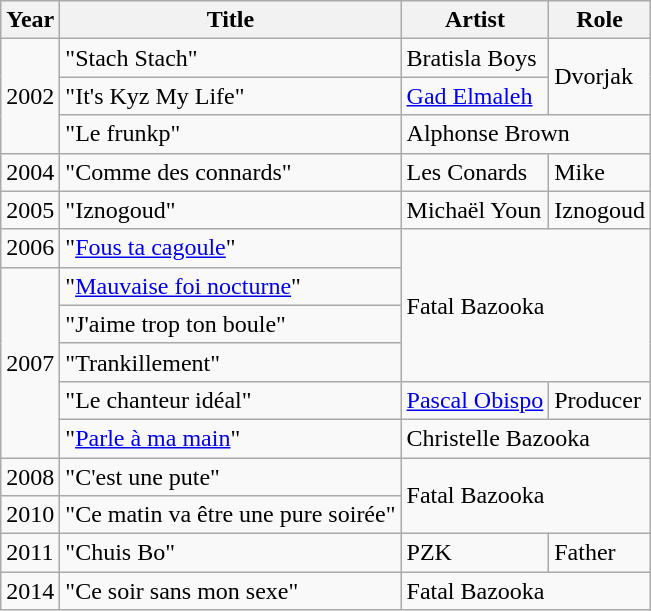<table class="wikitable">
<tr>
<th>Year</th>
<th>Title</th>
<th>Artist</th>
<th>Role</th>
</tr>
<tr>
<td rowspan="3">2002</td>
<td>"Stach Stach"</td>
<td>Bratisla Boys</td>
<td rowspan="2">Dvorjak</td>
</tr>
<tr>
<td>"It's Kyz My Life"</td>
<td><a href='#'>Gad Elmaleh</a></td>
</tr>
<tr>
<td>"Le frunkp"</td>
<td colspan="2">Alphonse Brown</td>
</tr>
<tr>
<td>2004</td>
<td>"Comme des connards"</td>
<td>Les Conards</td>
<td>Mike</td>
</tr>
<tr>
<td>2005</td>
<td>"Iznogoud"</td>
<td>Michaël Youn</td>
<td>Iznogoud</td>
</tr>
<tr>
<td>2006</td>
<td>"<a href='#'>Fous ta cagoule</a>"</td>
<td colspan="2" rowspan="4">Fatal Bazooka</td>
</tr>
<tr>
<td rowspan="5">2007</td>
<td>"<a href='#'>Mauvaise foi nocturne</a>"</td>
</tr>
<tr>
<td>"J'aime trop ton boule"</td>
</tr>
<tr>
<td>"Trankillement"</td>
</tr>
<tr>
<td>"Le chanteur idéal"</td>
<td><a href='#'>Pascal Obispo</a></td>
<td>Producer</td>
</tr>
<tr>
<td>"<a href='#'>Parle à ma main</a>"</td>
<td colspan="2">Christelle Bazooka</td>
</tr>
<tr>
<td>2008</td>
<td>"C'est une pute"</td>
<td colspan="2" rowspan="2">Fatal Bazooka</td>
</tr>
<tr>
<td>2010</td>
<td>"Ce matin va être une pure soirée"</td>
</tr>
<tr>
<td>2011</td>
<td>"Chuis Bo"</td>
<td>PZK</td>
<td>Father</td>
</tr>
<tr>
<td>2014</td>
<td>"Ce soir sans mon sexe"</td>
<td colspan="2">Fatal Bazooka</td>
</tr>
</table>
